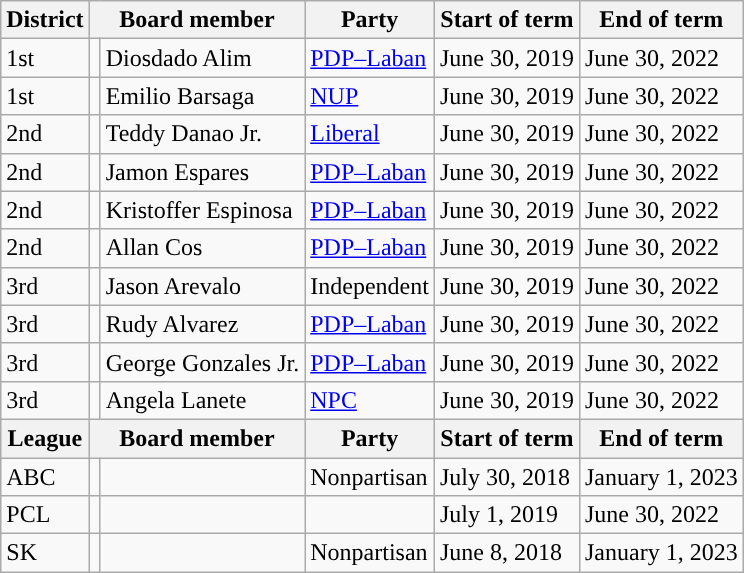<table class="wikitable">
<tr>
<th>District</th>
<th colspan="2">Board member</th>
<th>Party</th>
<th>Start of term</th>
<th>End of term</th>
</tr>
<tr>
<td>1st</td>
<td></td>
<td>Diosdado Alim</td>
<td><a href='#'>PDP–Laban</a></td>
<td>June 30, 2019</td>
<td>June 30, 2022</td>
</tr>
<tr>
<td>1st</td>
<td></td>
<td>Emilio Barsaga</td>
<td><a href='#'>NUP</a></td>
<td>June 30, 2019</td>
<td>June 30, 2022</td>
</tr>
<tr>
<td>2nd</td>
<td></td>
<td>Teddy Danao Jr.</td>
<td><a href='#'>Liberal</a></td>
<td>June 30, 2019</td>
<td>June 30, 2022</td>
</tr>
<tr>
<td>2nd</td>
<td></td>
<td>Jamon Espares</td>
<td><a href='#'>PDP–Laban</a></td>
<td>June 30, 2019</td>
<td>June 30, 2022</td>
</tr>
<tr>
<td>2nd</td>
<td></td>
<td>Kristoffer Espinosa</td>
<td><a href='#'>PDP–Laban</a></td>
<td>June 30, 2019</td>
<td>June 30, 2022</td>
</tr>
<tr>
<td>2nd</td>
<td></td>
<td>Allan Cos</td>
<td><a href='#'>PDP–Laban</a></td>
<td>June 30, 2019</td>
<td>June 30, 2022</td>
</tr>
<tr>
<td>3rd</td>
<td></td>
<td>Jason Arevalo</td>
<td>Independent</td>
<td>June 30, 2019</td>
<td>June 30, 2022</td>
</tr>
<tr>
<td>3rd</td>
<td></td>
<td>Rudy Alvarez</td>
<td><a href='#'>PDP–Laban</a></td>
<td>June 30, 2019</td>
<td>June 30, 2022</td>
</tr>
<tr>
<td>3rd</td>
<td></td>
<td>George Gonzales Jr.</td>
<td><a href='#'>PDP–Laban</a></td>
<td>June 30, 2019</td>
<td>June 30, 2022</td>
</tr>
<tr>
<td>3rd</td>
<td></td>
<td>Angela Lanete</td>
<td><a href='#'>NPC</a></td>
<td>June 30, 2019</td>
<td>June 30, 2022</td>
</tr>
<tr>
<th>League</th>
<th colspan="2">Board member</th>
<th>Party</th>
<th>Start of term</th>
<th>End of term</th>
</tr>
<tr>
<td>ABC</td>
<td></td>
<td></td>
<td>Nonpartisan</td>
<td>July 30, 2018</td>
<td>January 1, 2023</td>
</tr>
<tr>
<td>PCL</td>
<td></td>
<td></td>
<td></td>
<td>July 1, 2019</td>
<td>June 30, 2022</td>
</tr>
<tr>
<td>SK</td>
<td></td>
<td></td>
<td>Nonpartisan</td>
<td>June 8, 2018</td>
<td>January 1, 2023</td>
</tr>
</table>
